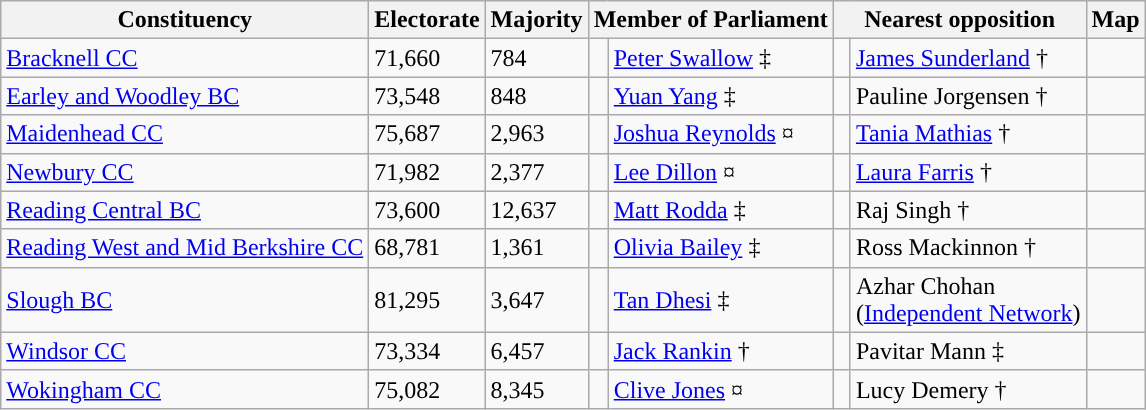<table class="wikitable sortable">
<tr>
<th>Constituency</th>
<th rowspan=1>Electorate</th>
<th rowspan=1>Majority</th>
<th colspan=2 class=unsortable>Member of Parliament</th>
<th colspan=2 class=unsortable>Nearest opposition</th>
<th rowspan=1 class=unsortable>Map</th>
</tr>
<tr>
<td><a href='#'>Bracknell CC</a></td>
<td>71,660</td>
<td>784</td>
<td style="color:inherit;background:"> </td>
<td><a href='#'>Peter Swallow</a> ‡</td>
<td style="color:inherit;background:"> </td>
<td><a href='#'>James Sunderland</a> †</td>
<td></td>
</tr>
<tr>
<td><a href='#'>Earley and Woodley BC</a></td>
<td>73,548</td>
<td>848</td>
<td style="color:inherit;background:"> </td>
<td><a href='#'>Yuan Yang</a> ‡</td>
<td style="color:inherit;background:"> </td>
<td>Pauline Jorgensen †</td>
<td></td>
</tr>
<tr>
<td><a href='#'>Maidenhead CC</a></td>
<td>75,687</td>
<td>2,963</td>
<td style="color:inherit;background:"> </td>
<td><a href='#'>Joshua Reynolds</a> ¤</td>
<td style="color:inherit;background:"> </td>
<td><a href='#'>Tania Mathias</a> †</td>
<td></td>
</tr>
<tr>
<td><a href='#'>Newbury CC</a></td>
<td>71,982</td>
<td>2,377</td>
<td style="color:inherit;background:"> </td>
<td><a href='#'>Lee Dillon</a> ¤</td>
<td style="color:inherit;background:"> </td>
<td><a href='#'>Laura Farris</a> †</td>
<td></td>
</tr>
<tr>
<td><a href='#'>Reading Central BC</a></td>
<td>73,600</td>
<td>12,637</td>
<td style="color:inherit;background:"> </td>
<td><a href='#'>Matt Rodda</a> ‡</td>
<td style="color:inherit;background:"> </td>
<td>Raj Singh †</td>
<td></td>
</tr>
<tr>
<td><a href='#'>Reading West and Mid Berkshire CC</a></td>
<td>68,781</td>
<td>1,361</td>
<td style="color:inherit;background:"> </td>
<td><a href='#'>Olivia Bailey</a> ‡</td>
<td style="color:inherit;background:"> </td>
<td>Ross Mackinnon †</td>
<td></td>
</tr>
<tr>
<td><a href='#'>Slough BC</a></td>
<td>81,295</td>
<td>3,647</td>
<td style="color:inherit;background:"> </td>
<td><a href='#'>Tan Dhesi</a> ‡</td>
<td style="color:inherit;background:"> </td>
<td>Azhar Chohan<br>(<a href='#'>Independent Network</a>)</td>
<td></td>
</tr>
<tr>
<td><a href='#'>Windsor CC</a></td>
<td>73,334</td>
<td>6,457</td>
<td style="color:inherit;background:"> </td>
<td><a href='#'>Jack Rankin</a> †</td>
<td style="color:inherit;background:"> </td>
<td>Pavitar Mann ‡</td>
<td></td>
</tr>
<tr>
<td><a href='#'>Wokingham CC</a></td>
<td>75,082</td>
<td>8,345</td>
<td style="color:inherit;background:"> </td>
<td><a href='#'>Clive Jones</a> ¤</td>
<td style="color:inherit;background:"> </td>
<td>Lucy Demery †</td>
<td></td>
</tr>
</table>
